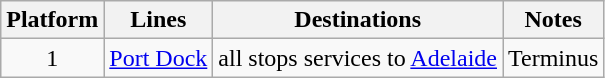<table class="wikitable" style="float: none; margin: 0.5em; ">
<tr>
<th>Platform</th>
<th>Lines</th>
<th>Destinations</th>
<th>Notes</th>
</tr>
<tr>
<td rowspan="1" style="text-align:center;">1</td>
<td style=background:#><a href='#'><span>Port Dock</span></a></td>
<td>all stops services to <a href='#'>Adelaide</a></td>
<td>Terminus</td>
</tr>
</table>
